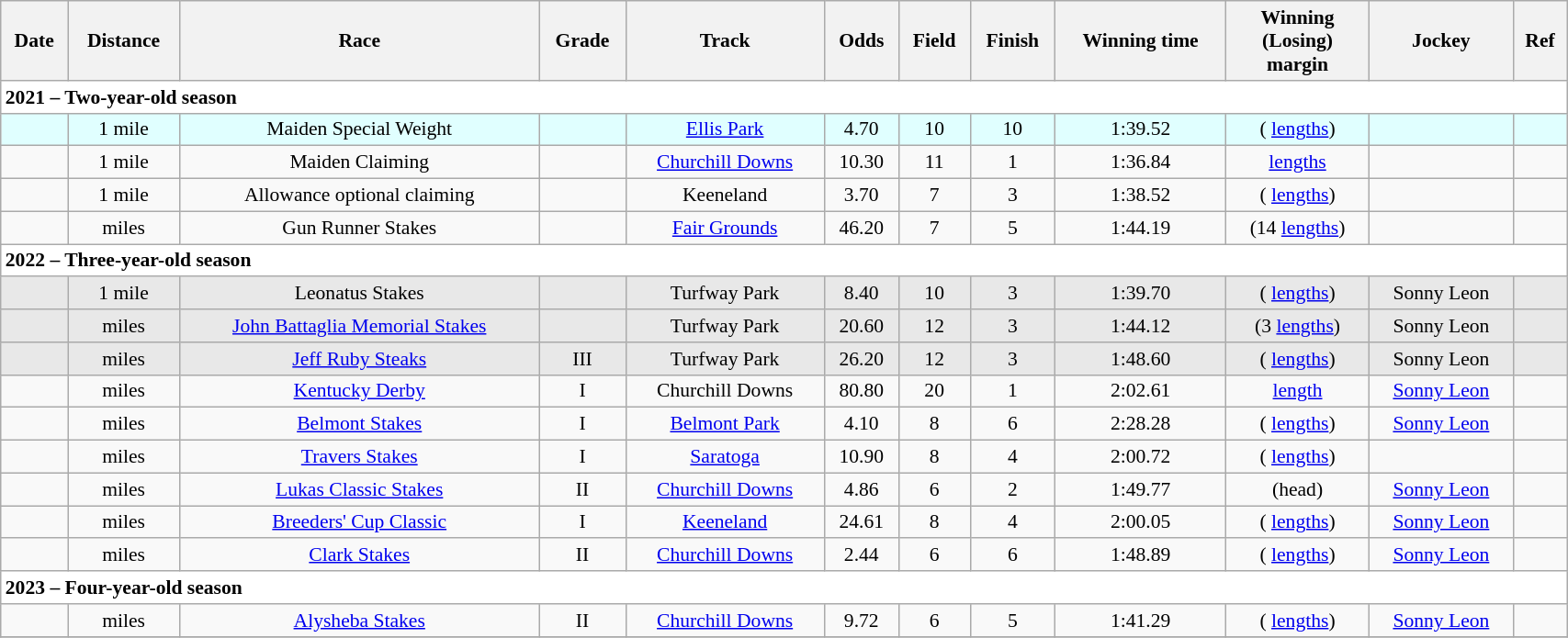<table class = "wikitable sortable" style="text-align:center; width:90%; font-size:90%">
<tr>
<th scope="col">Date</th>
<th scope="col">Distance</th>
<th scope="col">Race</th>
<th scope="col">Grade</th>
<th scope="col">Track</th>
<th scope="col">Odds</th>
<th scope="col">Field</th>
<th scope="col">Finish</th>
<th scope="col">Winning time</th>
<th scope="col">Winning<br>(Losing)<br>margin</th>
<th scope="col">Jockey</th>
<th scope="col" class="unsortable">Ref</th>
</tr>
<tr style="background-color:white">
<td align="left" colspan=13><strong>2021 – Two-year-old season</strong></td>
</tr>
<tr style="background-color:lightcyan">
<td></td>
<td> 1 mile</td>
<td>Maiden Special Weight</td>
<td></td>
<td><a href='#'>Ellis Park</a></td>
<td>4.70</td>
<td>10</td>
<td>10</td>
<td>1:39.52</td>
<td>( <a href='#'>lengths</a>)</td>
<td></td>
<td></td>
</tr>
<tr>
<td></td>
<td> 1 mile</td>
<td>Maiden Claiming</td>
<td></td>
<td><a href='#'>Churchill Downs</a></td>
<td>10.30</td>
<td>11</td>
<td>1</td>
<td>1:36.84</td>
<td> <a href='#'>lengths</a></td>
<td></td>
<td></td>
</tr>
<tr>
<td></td>
<td> 1 mile</td>
<td>Allowance optional claiming</td>
<td></td>
<td>Keeneland</td>
<td>3.70</td>
<td>7</td>
<td>3</td>
<td>1:38.52</td>
<td>( <a href='#'>lengths</a>)</td>
<td></td>
<td></td>
</tr>
<tr>
<td></td>
<td>  miles</td>
<td>Gun Runner Stakes</td>
<td></td>
<td><a href='#'>Fair Grounds</a></td>
<td>46.20</td>
<td>7</td>
<td>5</td>
<td>1:44.19</td>
<td>(14 <a href='#'>lengths</a>)</td>
<td></td>
<td></td>
</tr>
<tr style="background-color:white">
<td align="left" colspan=13><strong>2022 – Three-year-old season</strong></td>
</tr>
<tr style="background-color:#E8E8E8">
<td></td>
<td> 1 mile</td>
<td>Leonatus Stakes</td>
<td></td>
<td>Turfway Park</td>
<td>8.40</td>
<td>10</td>
<td>3</td>
<td>1:39.70</td>
<td>( <a href='#'>lengths</a>)</td>
<td>Sonny Leon</td>
<td></td>
</tr>
<tr style="background-color:#E8E8E8">
<td></td>
<td>  miles</td>
<td><a href='#'>John Battaglia Memorial Stakes</a></td>
<td></td>
<td>Turfway Park</td>
<td>20.60</td>
<td>12</td>
<td>3</td>
<td>1:44.12</td>
<td>(3 <a href='#'>lengths</a>)</td>
<td>Sonny Leon</td>
<td></td>
</tr>
<tr style="background-color:#E8E8E8">
<td></td>
<td>  miles</td>
<td><a href='#'>Jeff Ruby Steaks</a></td>
<td>III</td>
<td>Turfway Park</td>
<td>26.20</td>
<td>12</td>
<td>3</td>
<td>1:48.60</td>
<td>( <a href='#'>lengths</a>)</td>
<td>Sonny Leon</td>
<td></td>
</tr>
<tr>
<td></td>
<td>  miles</td>
<td><a href='#'>Kentucky Derby</a></td>
<td>I</td>
<td>Churchill Downs</td>
<td>80.80</td>
<td>20</td>
<td>1</td>
<td>2:02.61</td>
<td> <a href='#'>length</a></td>
<td><a href='#'>Sonny Leon</a></td>
<td></td>
</tr>
<tr>
<td></td>
<td>  miles</td>
<td><a href='#'>Belmont Stakes</a></td>
<td>I</td>
<td><a href='#'>Belmont Park</a></td>
<td>4.10</td>
<td>8</td>
<td>6</td>
<td>2:28.28</td>
<td>( <a href='#'>lengths</a>)</td>
<td><a href='#'>Sonny Leon</a></td>
<td></td>
</tr>
<tr>
<td></td>
<td>  miles</td>
<td><a href='#'>Travers Stakes</a></td>
<td>I</td>
<td><a href='#'>Saratoga</a></td>
<td>10.90</td>
<td>8</td>
<td>4</td>
<td>2:00.72</td>
<td>( <a href='#'>lengths</a>)</td>
<td></td>
<td></td>
</tr>
<tr>
<td></td>
<td>  miles</td>
<td><a href='#'>Lukas Classic Stakes</a></td>
<td>II</td>
<td><a href='#'>Churchill Downs</a></td>
<td>4.86</td>
<td>6</td>
<td>2</td>
<td>1:49.77</td>
<td> (head)</td>
<td><a href='#'>Sonny Leon</a></td>
<td></td>
</tr>
<tr>
<td></td>
<td>  miles</td>
<td><a href='#'>Breeders' Cup Classic</a></td>
<td>I</td>
<td><a href='#'>Keeneland</a></td>
<td>24.61</td>
<td>8</td>
<td>4</td>
<td>2:00.05</td>
<td>( <a href='#'>lengths</a>)</td>
<td><a href='#'>Sonny Leon</a></td>
<td></td>
</tr>
<tr>
<td></td>
<td>  miles</td>
<td><a href='#'>Clark Stakes</a></td>
<td>II</td>
<td><a href='#'>Churchill Downs</a></td>
<td>2.44</td>
<td>6</td>
<td>6</td>
<td>1:48.89</td>
<td>( <a href='#'>lengths</a>)</td>
<td><a href='#'>Sonny Leon</a></td>
<td></td>
</tr>
<tr style="background-color:white">
<td align="left" colspan=13><strong>2023 – Four-year-old season</strong></td>
</tr>
<tr>
<td></td>
<td>  miles</td>
<td><a href='#'>Alysheba Stakes</a></td>
<td>II</td>
<td><a href='#'>Churchill Downs</a></td>
<td>9.72</td>
<td>6</td>
<td>5</td>
<td>1:41.29</td>
<td>( <a href='#'>lengths</a>)</td>
<td><a href='#'>Sonny Leon</a></td>
<td></td>
</tr>
<tr>
</tr>
</table>
